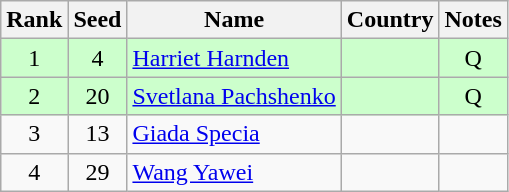<table class="wikitable" style="text-align:center;">
<tr>
<th>Rank</th>
<th>Seed</th>
<th>Name</th>
<th>Country</th>
<th>Notes</th>
</tr>
<tr bgcolor=ccffcc>
<td>1</td>
<td>4</td>
<td align=left><a href='#'>Harriet Harnden</a></td>
<td align=left></td>
<td>Q</td>
</tr>
<tr bgcolor=ccffcc>
<td>2</td>
<td>20</td>
<td align=left><a href='#'>Svetlana Pachshenko</a></td>
<td align=left></td>
<td>Q</td>
</tr>
<tr>
<td>3</td>
<td>13</td>
<td align=left><a href='#'>Giada Specia</a></td>
<td align=left></td>
<td></td>
</tr>
<tr>
<td>4</td>
<td>29</td>
<td align=left><a href='#'>Wang Yawei</a></td>
<td align=left></td>
<td></td>
</tr>
</table>
